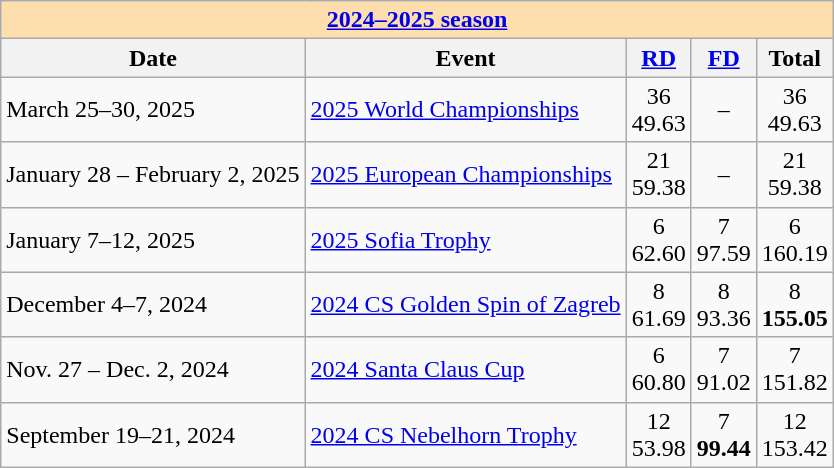<table class="wikitable">
<tr>
<th style="background-color: #ffdead;" colspan=5 align=center><a href='#'><strong>2024–2025 season</strong></a></th>
</tr>
<tr>
<th>Date</th>
<th>Event</th>
<th><a href='#'>RD</a></th>
<th><a href='#'>FD</a></th>
<th>Total</th>
</tr>
<tr>
<td>March 25–30, 2025</td>
<td><a href='#'>2025 World Championships</a></td>
<td align=center>36 <br> 49.63</td>
<td align=center>–</td>
<td align=center>36 <br> 49.63</td>
</tr>
<tr>
<td>January 28 – February 2, 2025</td>
<td><a href='#'>2025 European Championships</a></td>
<td align=center>21 <br> 59.38</td>
<td align=center>–</td>
<td align=center>21 <br> 59.38</td>
</tr>
<tr>
<td>January 7–12, 2025</td>
<td><a href='#'>2025 Sofia Trophy</a></td>
<td align=center>6 <br> 62.60</td>
<td align=center>7 <br> 97.59</td>
<td align=center>6 <br> 160.19</td>
</tr>
<tr>
<td>December 4–7, 2024</td>
<td><a href='#'>2024 CS Golden Spin of Zagreb</a></td>
<td align=center>8 <br> 61.69</td>
<td align=center>8 <br> 93.36</td>
<td align=center>8 <br> <strong>155.05</strong></td>
</tr>
<tr>
<td>Nov. 27 – Dec. 2, 2024</td>
<td><a href='#'>2024 Santa Claus Cup</a></td>
<td align=center>6 <br> 60.80</td>
<td align=center>7 <br> 91.02</td>
<td align=center>7 <br> 151.82</td>
</tr>
<tr>
<td>September 19–21, 2024</td>
<td><a href='#'>2024 CS Nebelhorn Trophy</a></td>
<td align=center>12 <br> 53.98</td>
<td align=center>7 <br> <strong>99.44</strong></td>
<td align=center>12 <br> 153.42</td>
</tr>
</table>
